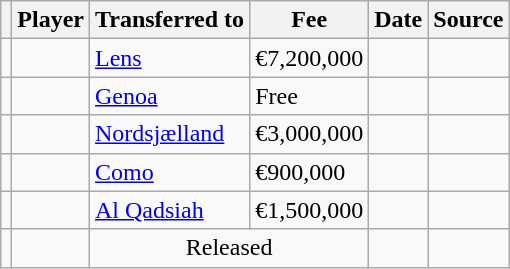<table class="wikitable plainrowheaders sortable">
<tr>
<th></th>
<th scope="col">Player</th>
<th>Transferred to</th>
<th style="width: 65px;">Fee</th>
<th scope="col">Date</th>
<th scope="col">Source</th>
</tr>
<tr>
<td align=center></td>
<td></td>
<td> <a href='#'>Lens</a></td>
<td>€7,200,000</td>
<td></td>
<td></td>
</tr>
<tr>
<td align="center"></td>
<td></td>
<td> <a href='#'>Genoa</a></td>
<td>Free</td>
<td></td>
<td></td>
</tr>
<tr>
<td align=center></td>
<td></td>
<td> <a href='#'>Nordsjælland</a></td>
<td>€3,000,000</td>
<td></td>
<td></td>
</tr>
<tr>
<td align=center></td>
<td></td>
<td> <a href='#'>Como</a></td>
<td>€900,000</td>
<td></td>
<td></td>
</tr>
<tr>
<td align=center></td>
<td></td>
<td> <a href='#'>Al Qadsiah</a></td>
<td>€1,500,000</td>
<td></td>
<td></td>
</tr>
<tr>
<td align="center"></td>
<td></td>
<td colspan="2" style="text-align: center;">Released</td>
<td></td>
<td></td>
</tr>
</table>
